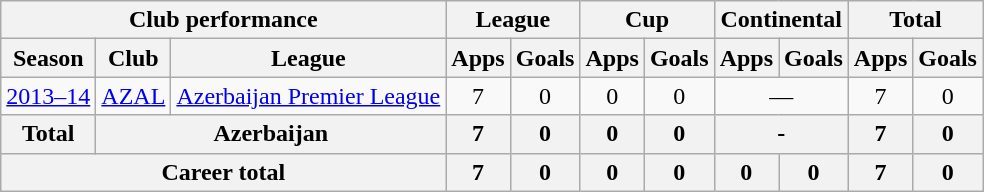<table class="wikitable" style="text-align:center">
<tr>
<th colspan=3>Club performance</th>
<th colspan=2>League</th>
<th colspan=2>Cup</th>
<th colspan=2>Continental</th>
<th colspan=2>Total</th>
</tr>
<tr>
<th>Season</th>
<th>Club</th>
<th>League</th>
<th>Apps</th>
<th>Goals</th>
<th>Apps</th>
<th>Goals</th>
<th>Apps</th>
<th>Goals</th>
<th>Apps</th>
<th>Goals</th>
</tr>
<tr>
<td><a href='#'>2013–14</a></td>
<td><a href='#'>AZAL</a></td>
<td><a href='#'>Azerbaijan Premier League</a></td>
<td>7</td>
<td>0</td>
<td>0</td>
<td>0</td>
<td colspan="2">—</td>
<td>7</td>
<td>0</td>
</tr>
<tr>
<th rowspan=1>Total</th>
<th colspan=2>Azerbaijan</th>
<th>7</th>
<th>0</th>
<th>0</th>
<th>0</th>
<th colspan="2">-</th>
<th>7</th>
<th>0</th>
</tr>
<tr>
<th colspan=3>Career total</th>
<th>7</th>
<th>0</th>
<th>0</th>
<th>0</th>
<th>0</th>
<th>0</th>
<th>7</th>
<th>0</th>
</tr>
</table>
